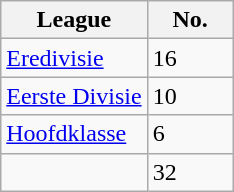<table class="wikitable">
<tr>
<th>League</th>
<th width=50>No.</th>
</tr>
<tr>
<td><a href='#'>Eredivisie</a></td>
<td>16</td>
</tr>
<tr>
<td><a href='#'>Eerste Divisie</a></td>
<td>10</td>
</tr>
<tr>
<td><a href='#'>Hoofdklasse</a></td>
<td>6</td>
</tr>
<tr>
<td></td>
<td>32</td>
</tr>
</table>
